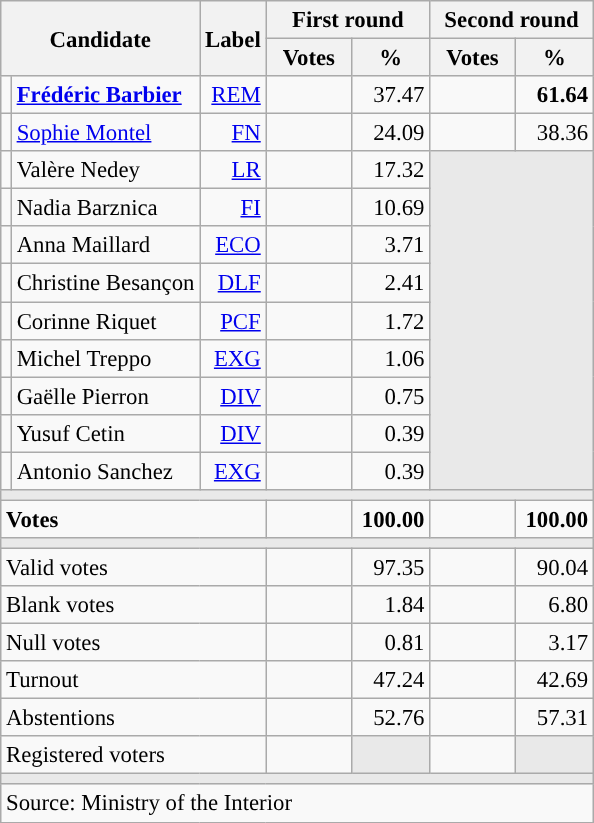<table class="wikitable" style="text-align:right;font-size:95%;">
<tr>
<th rowspan="2" colspan="2">Candidate</th>
<th rowspan="2">Label</th>
<th colspan="2">First round</th>
<th colspan="2">Second round</th>
</tr>
<tr>
<th style="width:50px;">Votes</th>
<th style="width:45px;">%</th>
<th style="width:50px;">Votes</th>
<th style="width:45px;">%</th>
</tr>
<tr>
<td style="color:inherit;background:"></td>
<td style="text-align:left;"><strong><a href='#'>Frédéric Barbier</a></strong></td>
<td><a href='#'>REM</a></td>
<td></td>
<td>37.47</td>
<td><strong></strong></td>
<td><strong>61.64</strong></td>
</tr>
<tr>
<td style="color:inherit;background:"></td>
<td style="text-align:left;"><a href='#'>Sophie Montel</a></td>
<td><a href='#'>FN</a></td>
<td></td>
<td>24.09</td>
<td></td>
<td>38.36</td>
</tr>
<tr>
<td style="color:inherit;background:"></td>
<td style="text-align:left;">Valère Nedey</td>
<td><a href='#'>LR</a></td>
<td></td>
<td>17.32</td>
<td colspan="2" rowspan="9" style="background:#E9E9E9;"></td>
</tr>
<tr>
<td style="color:inherit;background:"></td>
<td style="text-align:left;">Nadia Barznica</td>
<td><a href='#'>FI</a></td>
<td></td>
<td>10.69</td>
</tr>
<tr>
<td style="color:inherit;background:"></td>
<td style="text-align:left;">Anna Maillard</td>
<td><a href='#'>ECO</a></td>
<td></td>
<td>3.71</td>
</tr>
<tr>
<td style="color:inherit;background:"></td>
<td style="text-align:left;">Christine Besançon</td>
<td><a href='#'>DLF</a></td>
<td></td>
<td>2.41</td>
</tr>
<tr>
<td style="color:inherit;background:"></td>
<td style="text-align:left;">Corinne Riquet</td>
<td><a href='#'>PCF</a></td>
<td></td>
<td>1.72</td>
</tr>
<tr>
<td style="color:inherit;background:"></td>
<td style="text-align:left;">Michel Treppo</td>
<td><a href='#'>EXG</a></td>
<td></td>
<td>1.06</td>
</tr>
<tr>
<td style="color:inherit;background:"></td>
<td style="text-align:left;">Gaëlle Pierron</td>
<td><a href='#'>DIV</a></td>
<td></td>
<td>0.75</td>
</tr>
<tr>
<td style="color:inherit;background:"></td>
<td style="text-align:left;">Yusuf Cetin</td>
<td><a href='#'>DIV</a></td>
<td></td>
<td>0.39</td>
</tr>
<tr>
<td style="color:inherit;background:"></td>
<td style="text-align:left;">Antonio Sanchez</td>
<td><a href='#'>EXG</a></td>
<td></td>
<td>0.39</td>
</tr>
<tr>
<td colspan="7" style="background:#E9E9E9;"></td>
</tr>
<tr style="font-weight:bold;">
<td colspan="3" style="text-align:left;">Votes</td>
<td></td>
<td>100.00</td>
<td></td>
<td>100.00</td>
</tr>
<tr>
<td colspan="7" style="background:#E9E9E9;"></td>
</tr>
<tr>
<td colspan="3" style="text-align:left;">Valid votes</td>
<td></td>
<td>97.35</td>
<td></td>
<td>90.04</td>
</tr>
<tr>
<td colspan="3" style="text-align:left;">Blank votes</td>
<td></td>
<td>1.84</td>
<td></td>
<td>6.80</td>
</tr>
<tr>
<td colspan="3" style="text-align:left;">Null votes</td>
<td></td>
<td>0.81</td>
<td></td>
<td>3.17</td>
</tr>
<tr>
<td colspan="3" style="text-align:left;">Turnout</td>
<td></td>
<td>47.24</td>
<td></td>
<td>42.69</td>
</tr>
<tr>
<td colspan="3" style="text-align:left;">Abstentions</td>
<td></td>
<td>52.76</td>
<td></td>
<td>57.31</td>
</tr>
<tr>
<td colspan="3" style="text-align:left;">Registered voters</td>
<td></td>
<td style="color:inherit;background:#E9E9E9;"></td>
<td></td>
<td style="color:inherit;background:#E9E9E9;"></td>
</tr>
<tr>
<td colspan="7" style="background:#E9E9E9;"></td>
</tr>
<tr>
<td colspan="7" style="text-align:left;">Source: Ministry of the Interior</td>
</tr>
</table>
